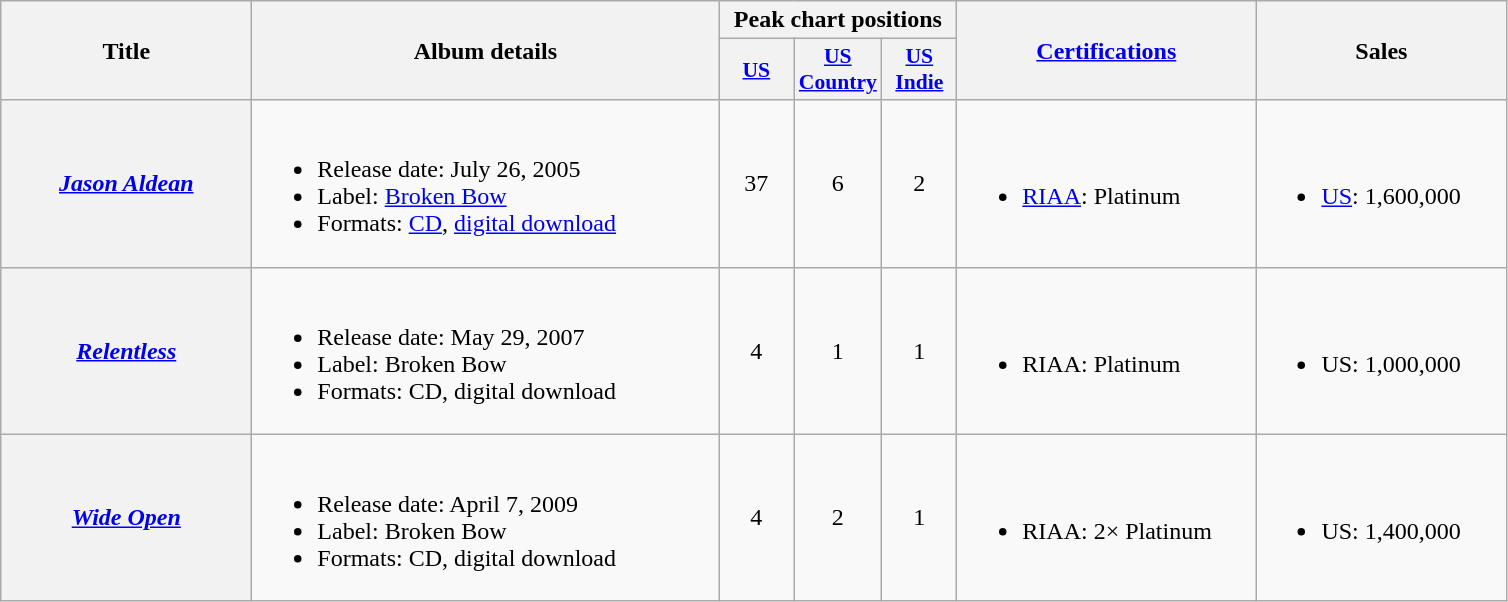<table class="wikitable plainrowheaders" style="text-align:center;">
<tr>
<th scope="col" rowspan="2" style="width:10em;">Title</th>
<th scope="col" rowspan="2" style="width:19em;">Album details</th>
<th scope="col" colspan="3">Peak chart positions</th>
<th scope="col" rowspan="2" style="width:12em;"><a href='#'>Certifications</a></th>
<th scope="col" rowspan="2" style="width:10em;">Sales</th>
</tr>
<tr>
<th scope="col" style="width:3em;font-size:90%;"><a href='#'>US</a><br></th>
<th scope="col" style="width:3em;font-size:90%;"><a href='#'>US Country</a><br></th>
<th scope="col" style="width:3em;font-size:90%;"><a href='#'>US<br>Indie</a><br></th>
</tr>
<tr>
<th scope="row"><em><a href='#'>Jason Aldean</a></em></th>
<td style="text-align:left;"><br><ul><li>Release date: July 26, 2005</li><li>Label: <a href='#'>Broken Bow</a></li><li>Formats: <a href='#'>CD</a>, <a href='#'>digital download</a></li></ul></td>
<td>37</td>
<td>6</td>
<td>2</td>
<td style="text-align:left;"><br><ul><li><a href='#'>RIAA</a>: Platinum</li></ul></td>
<td style="text-align:left;"><br><ul><li><a href='#'>US</a>: 1,600,000</li></ul></td>
</tr>
<tr>
<th scope="row"><em><a href='#'>Relentless</a></em></th>
<td style="text-align:left;"><br><ul><li>Release date: May 29, 2007</li><li>Label: Broken Bow</li><li>Formats: CD, digital download</li></ul></td>
<td>4</td>
<td>1</td>
<td>1</td>
<td style="text-align:left;"><br><ul><li>RIAA: Platinum</li></ul></td>
<td style="text-align:left;"><br><ul><li>US: 1,000,000</li></ul></td>
</tr>
<tr>
<th scope="row"><em><a href='#'>Wide Open</a></em></th>
<td style="text-align:left;"><br><ul><li>Release date: April 7, 2009</li><li>Label: Broken Bow</li><li>Formats: CD, digital download</li></ul></td>
<td>4</td>
<td>2</td>
<td>1</td>
<td style="text-align:left;"><br><ul><li>RIAA: 2× Platinum</li></ul></td>
<td style="text-align:left;"><br><ul><li>US: 1,400,000</li></ul></td>
</tr>
</table>
